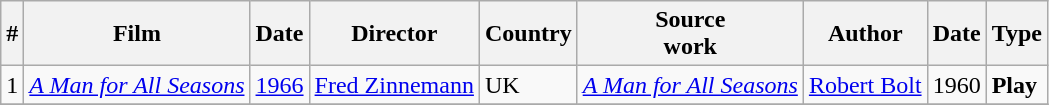<table class="wikitable">
<tr>
<th>#</th>
<th>Film</th>
<th>Date</th>
<th>Director</th>
<th>Country</th>
<th>Source<br>work</th>
<th>Author</th>
<th>Date</th>
<th>Type</th>
</tr>
<tr>
<td>1</td>
<td><em><a href='#'>A Man for All Seasons</a></em></td>
<td><a href='#'>1966</a></td>
<td><a href='#'>Fred Zinnemann</a></td>
<td>UK</td>
<td><em><a href='#'>A Man for All Seasons</a></em></td>
<td><a href='#'>Robert Bolt</a></td>
<td>1960</td>
<td><strong>Play</strong></td>
</tr>
<tr>
</tr>
</table>
